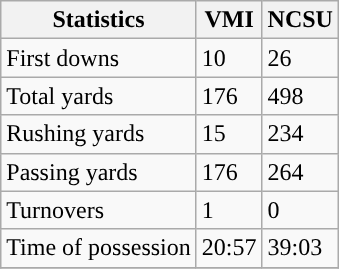<table class="wikitable">
<tr>
<th>Statistics</th>
<th>VMI</th>
<th>NCSU</th>
</tr>
<tr>
<td>First downs</td>
<td>10</td>
<td>26</td>
</tr>
<tr>
<td>Total yards</td>
<td>176</td>
<td>498</td>
</tr>
<tr>
<td>Rushing yards</td>
<td>15</td>
<td>234</td>
</tr>
<tr>
<td>Passing yards</td>
<td>176</td>
<td>264</td>
</tr>
<tr>
<td>Turnovers</td>
<td>1</td>
<td>0</td>
</tr>
<tr>
<td>Time of possession</td>
<td>20:57</td>
<td>39:03</td>
</tr>
<tr>
</tr>
</table>
